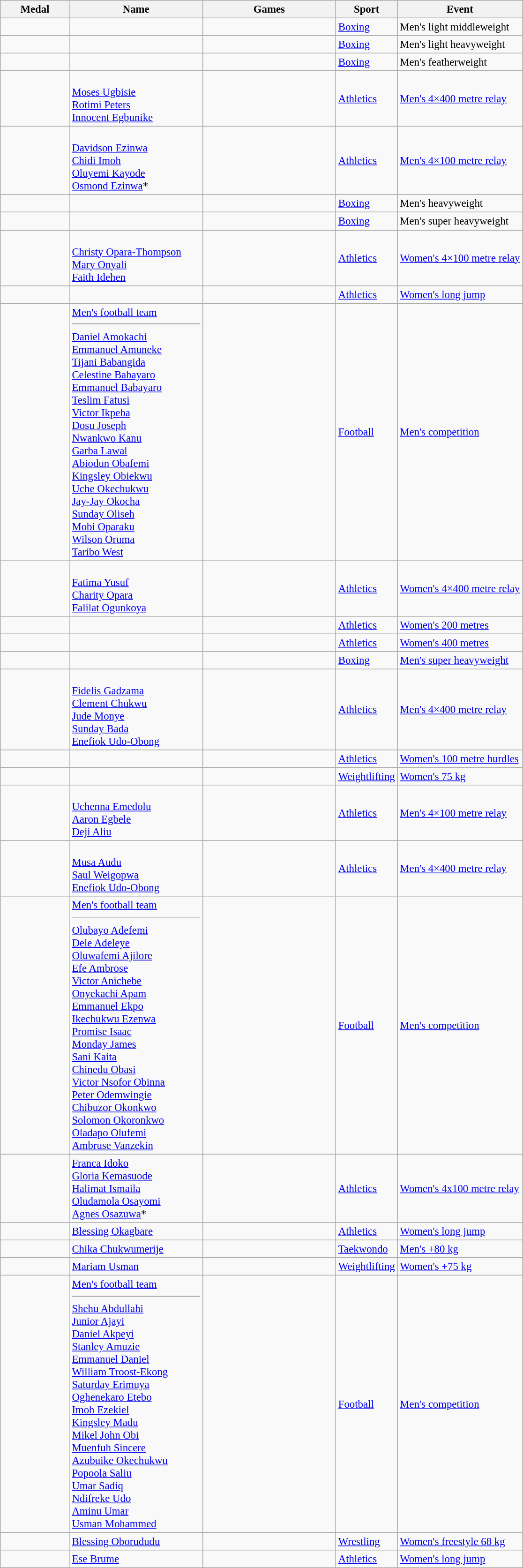<table class="wikitable sortable" style="font-size: 95%;">
<tr>
<th style="width:6em">Medal</th>
<th style="width:12em">Name</th>
<th style="width:12em">Games</th>
<th>Sport</th>
<th>Event</th>
</tr>
<tr>
<td></td>
<td></td>
<td></td>
<td> <a href='#'>Boxing</a></td>
<td>Men's light middleweight</td>
</tr>
<tr>
<td></td>
<td></td>
<td></td>
<td> <a href='#'>Boxing</a></td>
<td>Men's light heavyweight</td>
</tr>
<tr>
<td></td>
<td></td>
<td></td>
<td> <a href='#'>Boxing</a></td>
<td>Men's featherweight</td>
</tr>
<tr>
<td></td>
<td><br><a href='#'>Moses Ugbisie</a><br><a href='#'>Rotimi Peters</a><br><a href='#'>Innocent Egbunike</a></td>
<td></td>
<td> <a href='#'>Athletics</a></td>
<td><a href='#'>Men's 4×400 metre relay</a></td>
</tr>
<tr>
<td></td>
<td><br><a href='#'>Davidson Ezinwa</a><br><a href='#'>Chidi Imoh</a><br><a href='#'>Oluyemi Kayode</a><br><a href='#'>Osmond Ezinwa</a>*</td>
<td></td>
<td> <a href='#'>Athletics</a></td>
<td><a href='#'>Men's 4×100 metre relay</a></td>
</tr>
<tr>
<td></td>
<td></td>
<td></td>
<td> <a href='#'>Boxing</a></td>
<td>Men's heavyweight</td>
</tr>
<tr>
<td></td>
<td></td>
<td></td>
<td> <a href='#'>Boxing</a></td>
<td>Men's super heavyweight</td>
</tr>
<tr>
<td></td>
<td><br><a href='#'>Christy Opara-Thompson</a><br><a href='#'>Mary Onyali</a><br><a href='#'>Faith Idehen</a></td>
<td></td>
<td> <a href='#'>Athletics</a></td>
<td><a href='#'>Women's 4×100 metre relay</a></td>
</tr>
<tr>
<td></td>
<td></td>
<td></td>
<td> <a href='#'>Athletics</a></td>
<td><a href='#'>Women's long jump</a></td>
</tr>
<tr>
<td></td>
<td><a href='#'>Men's football team</a><hr><a href='#'>Daniel Amokachi</a><br><a href='#'>Emmanuel Amuneke</a><br><a href='#'>Tijani Babangida</a><br><a href='#'>Celestine Babayaro</a><br><a href='#'>Emmanuel Babayaro</a><br><a href='#'>Teslim Fatusi</a><br><a href='#'>Victor Ikpeba</a><br><a href='#'>Dosu Joseph</a><br><a href='#'>Nwankwo Kanu</a><br><a href='#'>Garba Lawal</a><br><a href='#'>Abiodun Obafemi</a><br><a href='#'>Kingsley Obiekwu</a><br><a href='#'>Uche Okechukwu</a><br><a href='#'>Jay-Jay Okocha</a><br><a href='#'>Sunday Oliseh</a><br><a href='#'>Mobi Oparaku</a><br><a href='#'>Wilson Oruma</a><br><a href='#'>Taribo West</a></td>
<td></td>
<td> <a href='#'>Football</a></td>
<td><a href='#'>Men's competition</a></td>
</tr>
<tr>
<td></td>
<td><br><a href='#'>Fatima Yusuf</a><br><a href='#'>Charity Opara</a><br><a href='#'>Falilat Ogunkoya</a></td>
<td></td>
<td> <a href='#'>Athletics</a></td>
<td><a href='#'>Women's 4×400 metre relay</a></td>
</tr>
<tr>
<td></td>
<td></td>
<td></td>
<td> <a href='#'>Athletics</a></td>
<td><a href='#'>Women's 200 metres</a></td>
</tr>
<tr>
<td></td>
<td></td>
<td></td>
<td> <a href='#'>Athletics</a></td>
<td><a href='#'>Women's 400 metres</a></td>
</tr>
<tr>
<td></td>
<td></td>
<td></td>
<td> <a href='#'>Boxing</a></td>
<td><a href='#'>Men's super heavyweight</a></td>
</tr>
<tr>
<td></td>
<td><br><a href='#'>Fidelis Gadzama</a><br><a href='#'>Clement Chukwu</a><br><a href='#'>Jude Monye</a><br><a href='#'>Sunday Bada</a><br><a href='#'>Enefiok Udo-Obong</a></td>
<td></td>
<td> <a href='#'>Athletics</a></td>
<td><a href='#'>Men's 4×400 metre relay</a></td>
</tr>
<tr>
<td></td>
<td></td>
<td></td>
<td> <a href='#'>Athletics</a></td>
<td><a href='#'>Women's 100 metre hurdles</a></td>
</tr>
<tr>
<td></td>
<td></td>
<td></td>
<td> <a href='#'>Weightlifting</a></td>
<td><a href='#'>Women's 75 kg</a></td>
</tr>
<tr>
<td></td>
<td><br><a href='#'>Uchenna Emedolu</a><br><a href='#'>Aaron Egbele</a><br><a href='#'>Deji Aliu</a></td>
<td></td>
<td> <a href='#'>Athletics</a></td>
<td><a href='#'>Men's 4×100 metre relay</a></td>
</tr>
<tr>
<td></td>
<td><br><a href='#'>Musa Audu</a><br><a href='#'>Saul Weigopwa</a><br><a href='#'>Enefiok Udo-Obong</a></td>
<td></td>
<td> <a href='#'>Athletics</a></td>
<td><a href='#'>Men's 4×400 metre relay</a></td>
</tr>
<tr>
<td></td>
<td><a href='#'>Men's football team</a><hr><a href='#'>Olubayo Adefemi</a><br><a href='#'>Dele Adeleye</a><br><a href='#'>Oluwafemi Ajilore</a><br><a href='#'>Efe Ambrose</a><br><a href='#'>Victor Anichebe</a><br><a href='#'>Onyekachi Apam</a><br><a href='#'>Emmanuel Ekpo</a><br><a href='#'>Ikechukwu Ezenwa</a><br><a href='#'>Promise Isaac</a><br><a href='#'>Monday James</a><br><a href='#'>Sani Kaita</a><br><a href='#'>Chinedu Obasi</a><br><a href='#'>Victor Nsofor Obinna</a><br><a href='#'>Peter Odemwingie</a><br><a href='#'>Chibuzor Okonkwo</a><br><a href='#'>Solomon Okoronkwo</a><br><a href='#'>Oladapo Olufemi</a><br><a href='#'>Ambruse Vanzekin</a></td>
<td></td>
<td> <a href='#'>Football</a></td>
<td><a href='#'>Men's competition</a></td>
</tr>
<tr>
<td></td>
<td><a href='#'>Franca Idoko</a><br><a href='#'>Gloria Kemasuode</a><br><a href='#'>Halimat Ismaila</a><br><a href='#'>Oludamola Osayomi</a><br><a href='#'>Agnes Osazuwa</a>*</td>
<td></td>
<td> <a href='#'>Athletics</a></td>
<td><a href='#'>Women's 4x100 metre relay</a></td>
</tr>
<tr>
<td></td>
<td><a href='#'>Blessing Okagbare</a></td>
<td></td>
<td> <a href='#'>Athletics</a></td>
<td><a href='#'>Women's long jump</a></td>
</tr>
<tr>
<td></td>
<td><a href='#'>Chika Chukwumerije</a></td>
<td></td>
<td> <a href='#'>Taekwondo</a></td>
<td><a href='#'>Men's +80 kg</a></td>
</tr>
<tr>
<td></td>
<td><a href='#'>Mariam Usman</a></td>
<td></td>
<td> <a href='#'>Weightlifting</a></td>
<td><a href='#'>Women's +75 kg</a></td>
</tr>
<tr>
<td></td>
<td><a href='#'>Men's football team</a><hr><a href='#'>Shehu Abdullahi</a><br><a href='#'>Junior Ajayi</a><br><a href='#'>Daniel Akpeyi</a><br><a href='#'>Stanley Amuzie</a><br><a href='#'>Emmanuel Daniel</a><br><a href='#'>William Troost-Ekong</a><br><a href='#'>Saturday Erimuya</a><br><a href='#'>Oghenekaro Etebo</a><br><a href='#'>Imoh Ezekiel</a><br><a href='#'>Kingsley Madu</a><br><a href='#'>Mikel John Obi</a><br><a href='#'>Muenfuh Sincere</a><br><a href='#'>Azubuike Okechukwu</a><br><a href='#'>Popoola Saliu</a><br><a href='#'>Umar Sadiq</a><br><a href='#'>Ndifreke Udo</a><br><a href='#'>Aminu Umar</a><br><a href='#'>Usman Mohammed</a></td>
<td></td>
<td> <a href='#'>Football</a></td>
<td><a href='#'>Men's competition</a></td>
</tr>
<tr>
<td></td>
<td><a href='#'>Blessing Oborududu</a></td>
<td></td>
<td> <a href='#'>Wrestling</a></td>
<td><a href='#'>Women's freestyle 68 kg</a></td>
</tr>
<tr>
<td></td>
<td><a href='#'>Ese Brume</a></td>
<td></td>
<td> <a href='#'>Athletics</a></td>
<td><a href='#'>Women's long jump</a></td>
</tr>
</table>
